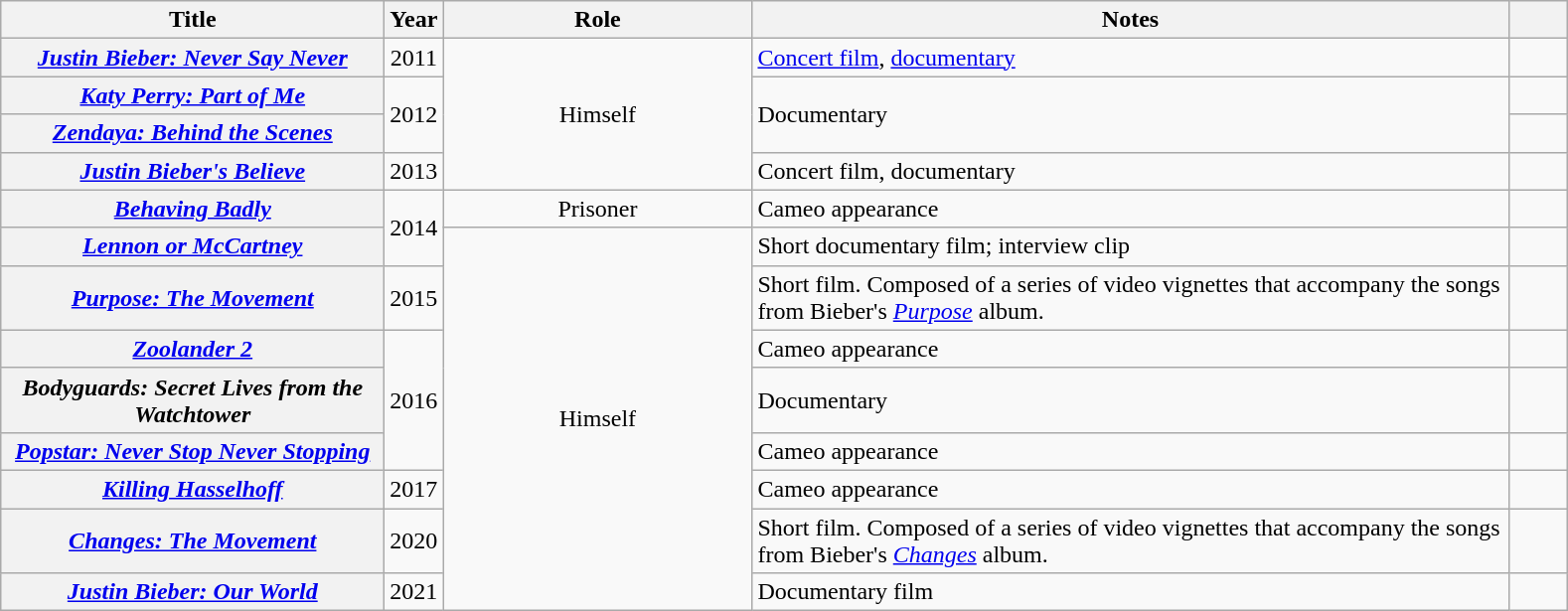<table class="wikitable sortable plainrowheaders" style="text-align:center;">
<tr>
<th scope="col" style="width:250px;">Title</th>
<th scope="col" style="width:5px;;">Year</th>
<th scope="col" style="width:200px;">Role</th>
<th scope="col" style="width:500px;" class="unsortable">Notes</th>
<th scope="col" style="width: 2em;" class="unsortable"></th>
</tr>
<tr>
<th scope="row"><em><a href='#'>Justin Bieber: Never Say Never</a></em></th>
<td>2011</td>
<td rowspan="4">Himself</td>
<td style="text-align:left;"><a href='#'>Concert film</a>, <a href='#'>documentary</a></td>
<td></td>
</tr>
<tr>
<th scope="row"><em><a href='#'>Katy Perry: Part of Me</a></em></th>
<td rowspan="2">2012</td>
<td rowspan="2" style="text-align:left;">Documentary</td>
<td></td>
</tr>
<tr>
<th scope="row"><em><a href='#'>Zendaya: Behind the Scenes</a></em></th>
<td></td>
</tr>
<tr>
<th scope="row"><em><a href='#'>Justin Bieber's Believe</a></em></th>
<td>2013</td>
<td style="text-align:left;">Concert film, documentary</td>
<td></td>
</tr>
<tr>
<th scope="row"><em><a href='#'>Behaving Badly</a></em></th>
<td rowspan="2">2014</td>
<td>Prisoner</td>
<td style="text-align:left;">Cameo appearance</td>
<td></td>
</tr>
<tr>
<th scope="row"><em><a href='#'>Lennon or McCartney</a></em></th>
<td rowspan="8">Himself</td>
<td style="text-align:left;">Short documentary film; interview clip</td>
<td></td>
</tr>
<tr>
<th scope="row"><em><a href='#'>Purpose: The Movement</a></em></th>
<td>2015</td>
<td style="text-align:left;">Short film. Composed of a series of video vignettes that accompany the songs from Bieber's <em><a href='#'>Purpose</a></em> album.</td>
<td></td>
</tr>
<tr>
<th scope="row"><em><a href='#'>Zoolander 2</a></em></th>
<td rowspan="3">2016</td>
<td style="text-align:left;">Cameo appearance</td>
<td></td>
</tr>
<tr>
<th scope="row"><em>Bodyguards: Secret Lives from the Watchtower</em></th>
<td style="text-align:left;">Documentary</td>
<td></td>
</tr>
<tr>
<th scope="row"><em><a href='#'>Popstar: Never Stop Never Stopping</a></em></th>
<td style="text-align:left;">Cameo appearance</td>
<td></td>
</tr>
<tr>
<th scope="row"><em><a href='#'>Killing Hasselhoff</a></em></th>
<td>2017</td>
<td style="text-align:left;">Cameo appearance</td>
<td></td>
</tr>
<tr>
<th scope="row"><em><a href='#'>Changes: The Movement</a></em></th>
<td>2020</td>
<td style="text-align:left;">Short film. Composed of a series of video vignettes that accompany the songs from Bieber's <em><a href='#'>Changes</a></em> album.</td>
<td></td>
</tr>
<tr>
<th scope="row"><em><a href='#'>Justin Bieber: Our World</a></em></th>
<td>2021</td>
<td style="text-align:left;">Documentary film</td>
<td></td>
</tr>
</table>
